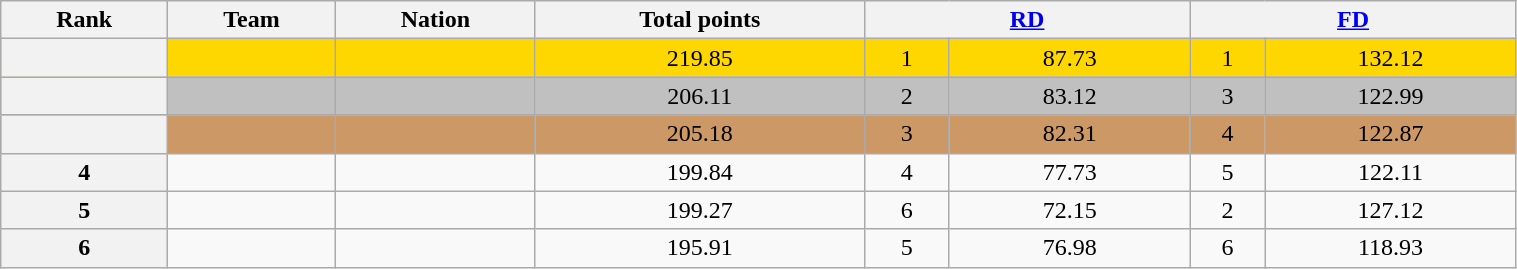<table class="wikitable sortable" style="text-align:center;" width="80%">
<tr>
<th scope="col">Rank</th>
<th scope="col">Team</th>
<th scope="col">Nation</th>
<th scope="col">Total points</th>
<th scope="col" colspan="2" width="80px"><a href='#'>RD</a></th>
<th scope="col" colspan="2" width="80px"><a href='#'>FD</a></th>
</tr>
<tr bgcolor="gold">
<th scope="row"></th>
<td align="left"></td>
<td align="left"></td>
<td>219.85</td>
<td>1</td>
<td>87.73</td>
<td>1</td>
<td>132.12</td>
</tr>
<tr bgcolor="silver">
<th scope="row"></th>
<td align="left"></td>
<td align="left"></td>
<td>206.11</td>
<td>2</td>
<td>83.12</td>
<td>3</td>
<td>122.99</td>
</tr>
<tr bgcolor="cc9966">
<th scope="row"></th>
<td align="left"></td>
<td align="left"></td>
<td>205.18</td>
<td>3</td>
<td>82.31</td>
<td>4</td>
<td>122.87</td>
</tr>
<tr>
<th scope="row">4</th>
<td align="left"></td>
<td align="left"></td>
<td>199.84</td>
<td>4</td>
<td>77.73</td>
<td>5</td>
<td>122.11</td>
</tr>
<tr>
<th scope="row">5</th>
<td align="left"></td>
<td align="left"></td>
<td>199.27</td>
<td>6</td>
<td>72.15</td>
<td>2</td>
<td>127.12</td>
</tr>
<tr>
<th scope="row">6</th>
<td align="left"></td>
<td align="left"></td>
<td>195.91</td>
<td>5</td>
<td>76.98</td>
<td>6</td>
<td>118.93</td>
</tr>
</table>
